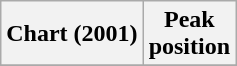<table class="wikitable plainrowheaders" style="text-align:center">
<tr>
<th scope="col">Chart (2001)</th>
<th scope="col">Peak<br>position</th>
</tr>
<tr>
</tr>
</table>
